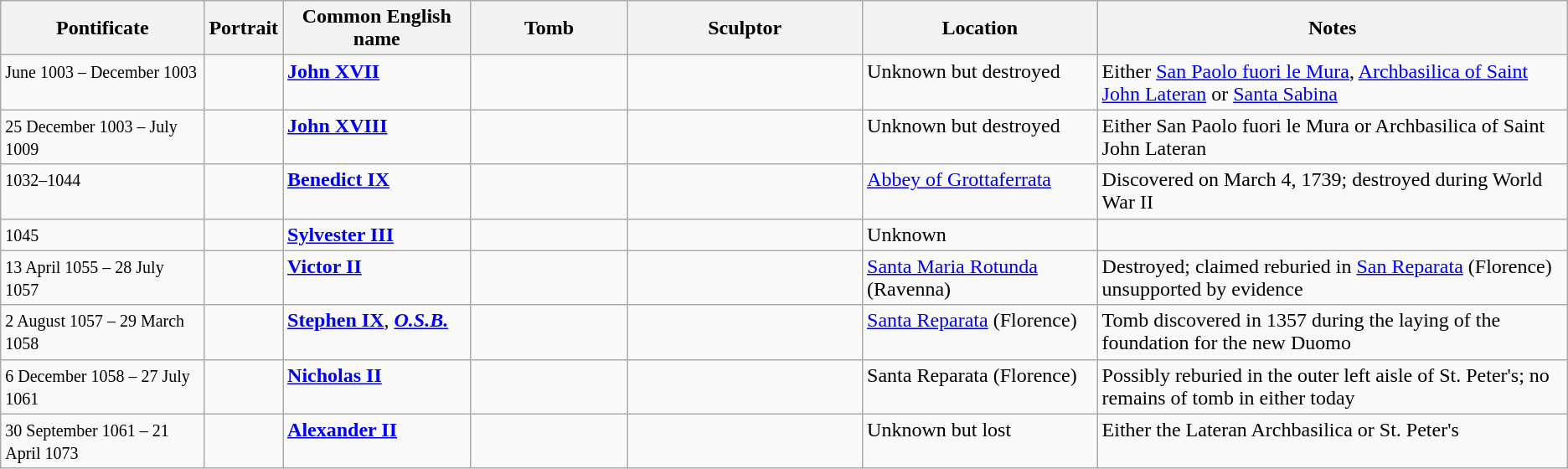<table class=wikitable>
<tr>
<th width="13%">Pontificate</th>
<th width="5%">Portrait</th>
<th width="12%">Common English name</th>
<th width="10%">Tomb</th>
<th width="15%">Sculptor</th>
<th width="15%">Location</th>
<th width="30%">Notes</th>
</tr>
<tr valign="top">
<td><small>June 1003 – December 1003</small></td>
<td></td>
<td><strong><a href='#'>John XVII</a></strong></td>
<td></td>
<td></td>
<td>Unknown but destroyed</td>
<td>Either <a href='#'>San Paolo fuori le Mura</a>, <a href='#'>Archbasilica of Saint John Lateran</a> or <a href='#'>Santa Sabina</a></td>
</tr>
<tr valign="top">
<td><small>25 December 1003 – July 1009</small></td>
<td></td>
<td><strong><a href='#'>John XVIII</a></strong></td>
<td></td>
<td></td>
<td>Unknown but destroyed</td>
<td>Either San Paolo fuori le Mura or Archbasilica of Saint John Lateran</td>
</tr>
<tr valign="top">
<td><small>1032–1044</small></td>
<td></td>
<td><strong><a href='#'>Benedict IX</a></strong></td>
<td></td>
<td></td>
<td><a href='#'>Abbey of Grottaferrata</a></td>
<td>Discovered on March 4, 1739; destroyed during World War II</td>
</tr>
<tr valign="top">
<td><small>1045</small></td>
<td></td>
<td><strong><a href='#'>Sylvester III</a></strong></td>
<td></td>
<td></td>
<td>Unknown</td>
<td></td>
</tr>
<tr valign="top">
<td><small>13 April 1055 – 28 July 1057</small></td>
<td></td>
<td><strong><a href='#'>Victor II</a></strong></td>
<td></td>
<td></td>
<td><a href='#'>Santa Maria Rotunda</a> (Ravenna)</td>
<td>Destroyed; claimed reburied in <a href='#'>San Reparata</a> (Florence) unsupported by evidence</td>
</tr>
<tr valign="top">
<td><small>2 August 1057 – 29 March 1058</small></td>
<td></td>
<td><strong><a href='#'>Stephen IX</a></strong>, <strong><em><a href='#'>O.S.B.</a></em></strong></td>
<td></td>
<td></td>
<td><a href='#'>Santa Reparata</a> (Florence)</td>
<td>Tomb discovered in 1357 during the laying of the foundation for the new Duomo</td>
</tr>
<tr valign="top">
<td><small>6 December 1058 – 27 July 1061</small></td>
<td></td>
<td><strong><a href='#'>Nicholas II</a></strong></td>
<td></td>
<td></td>
<td>Santa Reparata (Florence)</td>
<td>Possibly reburied in the outer left aisle of St. Peter's; no remains of tomb in either today</td>
</tr>
<tr valign="top">
<td><small>30 September 1061 – 21 April 1073</small></td>
<td></td>
<td><strong><a href='#'>Alexander II</a></strong></td>
<td></td>
<td></td>
<td>Unknown but lost</td>
<td>Either the Lateran Archbasilica or St. Peter's</td>
</tr>
</table>
